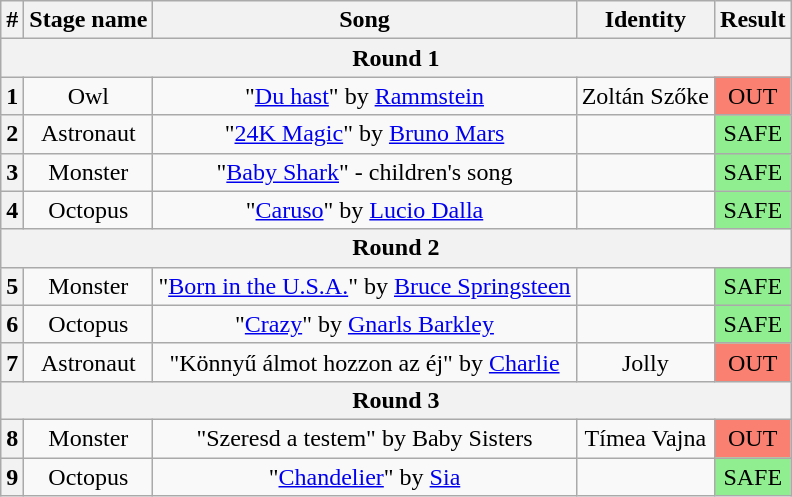<table class="wikitable plainrowheaders" style="text-align: center;">
<tr>
<th>#</th>
<th>Stage name</th>
<th>Song</th>
<th>Identity</th>
<th>Result</th>
</tr>
<tr>
<th colspan="5">Round 1</th>
</tr>
<tr>
<th>1</th>
<td>Owl</td>
<td>"<a href='#'>Du hast</a>" by <a href='#'>Rammstein</a></td>
<td>Zoltán Szőke</td>
<td bgcolor=salmon>OUT</td>
</tr>
<tr>
<th>2</th>
<td>Astronaut</td>
<td>"<a href='#'>24K Magic</a>" by <a href='#'>Bruno Mars</a></td>
<td></td>
<td bgcolor=lightgreen>SAFE</td>
</tr>
<tr>
<th>3</th>
<td>Monster</td>
<td>"<a href='#'>Baby Shark</a>" - children's song</td>
<td></td>
<td bgcolor=lightgreen>SAFE</td>
</tr>
<tr>
<th>4</th>
<td>Octopus</td>
<td>"<a href='#'>Caruso</a>" by <a href='#'>Lucio Dalla</a></td>
<td></td>
<td bgcolor=lightgreen>SAFE</td>
</tr>
<tr>
<th colspan="5">Round 2</th>
</tr>
<tr>
<th>5</th>
<td>Monster</td>
<td>"<a href='#'>Born in the U.S.A.</a>" by <a href='#'>Bruce Springsteen</a></td>
<td></td>
<td bgcolor=lightgreen>SAFE</td>
</tr>
<tr>
<th>6</th>
<td>Octopus</td>
<td>"<a href='#'>Crazy</a>" by <a href='#'>Gnarls Barkley</a></td>
<td></td>
<td bgcolor=lightgreen>SAFE</td>
</tr>
<tr>
<th>7</th>
<td>Astronaut</td>
<td>"Könnyű álmot hozzon az éj" by <a href='#'>Charlie</a></td>
<td>Jolly</td>
<td bgcolor=salmon>OUT</td>
</tr>
<tr>
<th colspan="5">Round 3</th>
</tr>
<tr>
<th>8</th>
<td>Monster</td>
<td>"Szeresd a testem" by Baby Sisters</td>
<td>Tímea Vajna</td>
<td bgcolor=salmon>OUT</td>
</tr>
<tr>
<th>9</th>
<td>Octopus</td>
<td>"<a href='#'>Chandelier</a>" by <a href='#'>Sia</a></td>
<td></td>
<td bgcolor=lightgreen>SAFE</td>
</tr>
</table>
